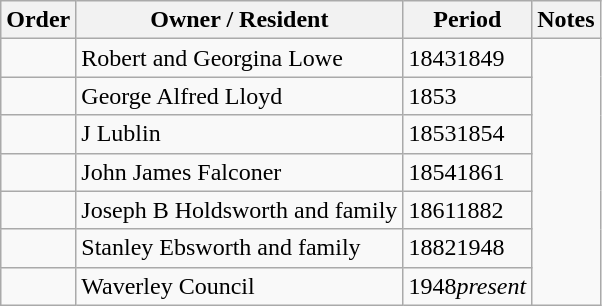<table class="wikitable sortable">
<tr>
<th>Order</th>
<th>Owner / Resident</th>
<th>Period</th>
<th>Notes</th>
</tr>
<tr>
<td align=center></td>
<td>Robert and Georgina Lowe</td>
<td>18431849</td>
<td rowspan=7></td>
</tr>
<tr>
<td align=center></td>
<td>George Alfred Lloyd</td>
<td>1853</td>
</tr>
<tr>
<td align=center></td>
<td>J Lublin</td>
<td>18531854</td>
</tr>
<tr>
<td align=center></td>
<td>John James Falconer</td>
<td>18541861</td>
</tr>
<tr>
<td align=center></td>
<td>Joseph B Holdsworth and family</td>
<td>18611882</td>
</tr>
<tr>
<td align=center></td>
<td>Stanley Ebsworth and family</td>
<td>18821948</td>
</tr>
<tr>
<td align=center></td>
<td>Waverley Council</td>
<td>1948<em>present</em></td>
</tr>
</table>
